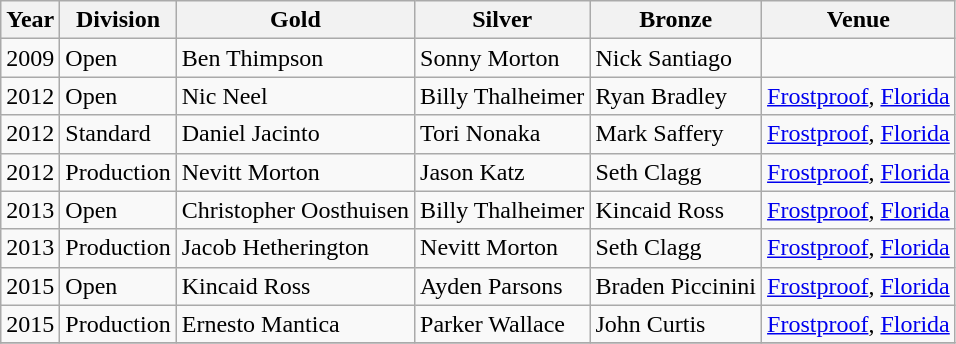<table class="wikitable sortable" style="text-align: left;">
<tr>
<th>Year</th>
<th>Division</th>
<th>Gold</th>
<th>Silver</th>
<th>Bronze</th>
<th>Venue</th>
</tr>
<tr>
<td>2009</td>
<td>Open</td>
<td>Ben Thimpson</td>
<td>Sonny Morton</td>
<td>Nick Santiago</td>
<td></td>
</tr>
<tr>
<td>2012</td>
<td>Open</td>
<td>Nic Neel</td>
<td>Billy Thalheimer</td>
<td>Ryan Bradley</td>
<td><a href='#'>Frostproof</a>, <a href='#'>Florida</a></td>
</tr>
<tr>
<td>2012</td>
<td>Standard</td>
<td>Daniel Jacinto</td>
<td>Tori Nonaka</td>
<td>Mark Saffery</td>
<td><a href='#'>Frostproof</a>, <a href='#'>Florida</a></td>
</tr>
<tr>
<td>2012</td>
<td>Production</td>
<td>Nevitt Morton</td>
<td>Jason Katz</td>
<td>Seth Clagg</td>
<td><a href='#'>Frostproof</a>, <a href='#'>Florida</a></td>
</tr>
<tr>
<td>2013</td>
<td>Open</td>
<td>Christopher Oosthuisen</td>
<td>Billy Thalheimer</td>
<td>Kincaid Ross</td>
<td><a href='#'>Frostproof</a>, <a href='#'>Florida</a></td>
</tr>
<tr>
<td>2013</td>
<td>Production</td>
<td>Jacob Hetherington</td>
<td>Nevitt Morton</td>
<td>Seth Clagg</td>
<td><a href='#'>Frostproof</a>, <a href='#'>Florida</a></td>
</tr>
<tr>
<td>2015</td>
<td>Open</td>
<td>Kincaid Ross</td>
<td>Ayden Parsons</td>
<td>Braden Piccinini</td>
<td><a href='#'>Frostproof</a>, <a href='#'>Florida</a></td>
</tr>
<tr>
<td>2015</td>
<td>Production</td>
<td>Ernesto Mantica</td>
<td>Parker Wallace</td>
<td>John Curtis</td>
<td><a href='#'>Frostproof</a>, <a href='#'>Florida</a></td>
</tr>
<tr>
</tr>
</table>
